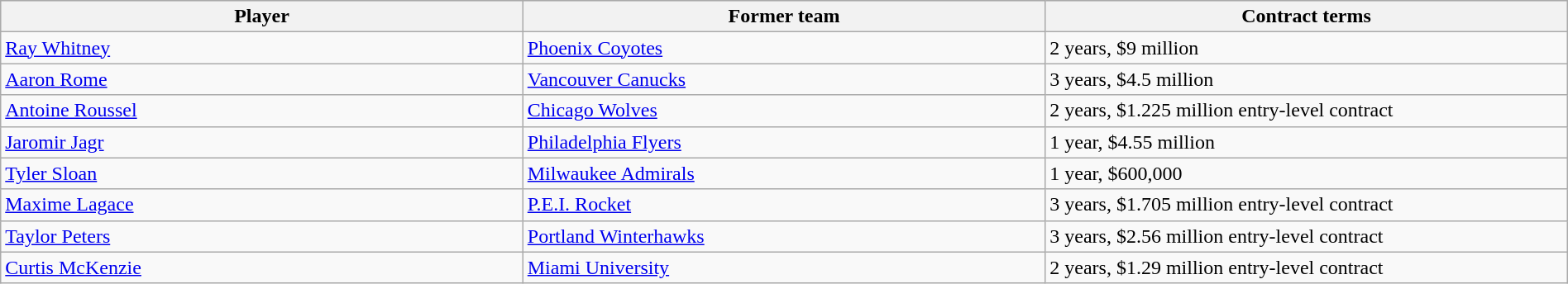<table class="wikitable" style="width:100%;">
<tr style="text-align:center; background:#ddd;">
<th style="width:33%;">Player</th>
<th style="width:33%;">Former team</th>
<th style="width:33%;">Contract terms</th>
</tr>
<tr>
<td><a href='#'>Ray Whitney</a></td>
<td><a href='#'>Phoenix Coyotes</a></td>
<td>2 years, $9 million</td>
</tr>
<tr>
<td><a href='#'>Aaron Rome</a></td>
<td><a href='#'>Vancouver Canucks</a></td>
<td>3 years, $4.5 million</td>
</tr>
<tr>
<td><a href='#'>Antoine Roussel</a></td>
<td><a href='#'>Chicago Wolves</a></td>
<td>2 years, $1.225 million entry-level contract</td>
</tr>
<tr>
<td><a href='#'>Jaromir Jagr</a></td>
<td><a href='#'>Philadelphia Flyers</a></td>
<td>1 year, $4.55 million</td>
</tr>
<tr>
<td><a href='#'>Tyler Sloan</a></td>
<td><a href='#'>Milwaukee Admirals</a></td>
<td>1 year, $600,000</td>
</tr>
<tr>
<td><a href='#'>Maxime Lagace</a></td>
<td><a href='#'>P.E.I. Rocket</a></td>
<td>3 years, $1.705 million entry-level contract</td>
</tr>
<tr>
<td><a href='#'>Taylor Peters</a></td>
<td><a href='#'>Portland Winterhawks</a></td>
<td>3 years, $2.56 million entry-level contract</td>
</tr>
<tr>
<td><a href='#'>Curtis McKenzie</a></td>
<td><a href='#'>Miami University</a></td>
<td>2 years, $1.29 million entry-level contract</td>
</tr>
</table>
